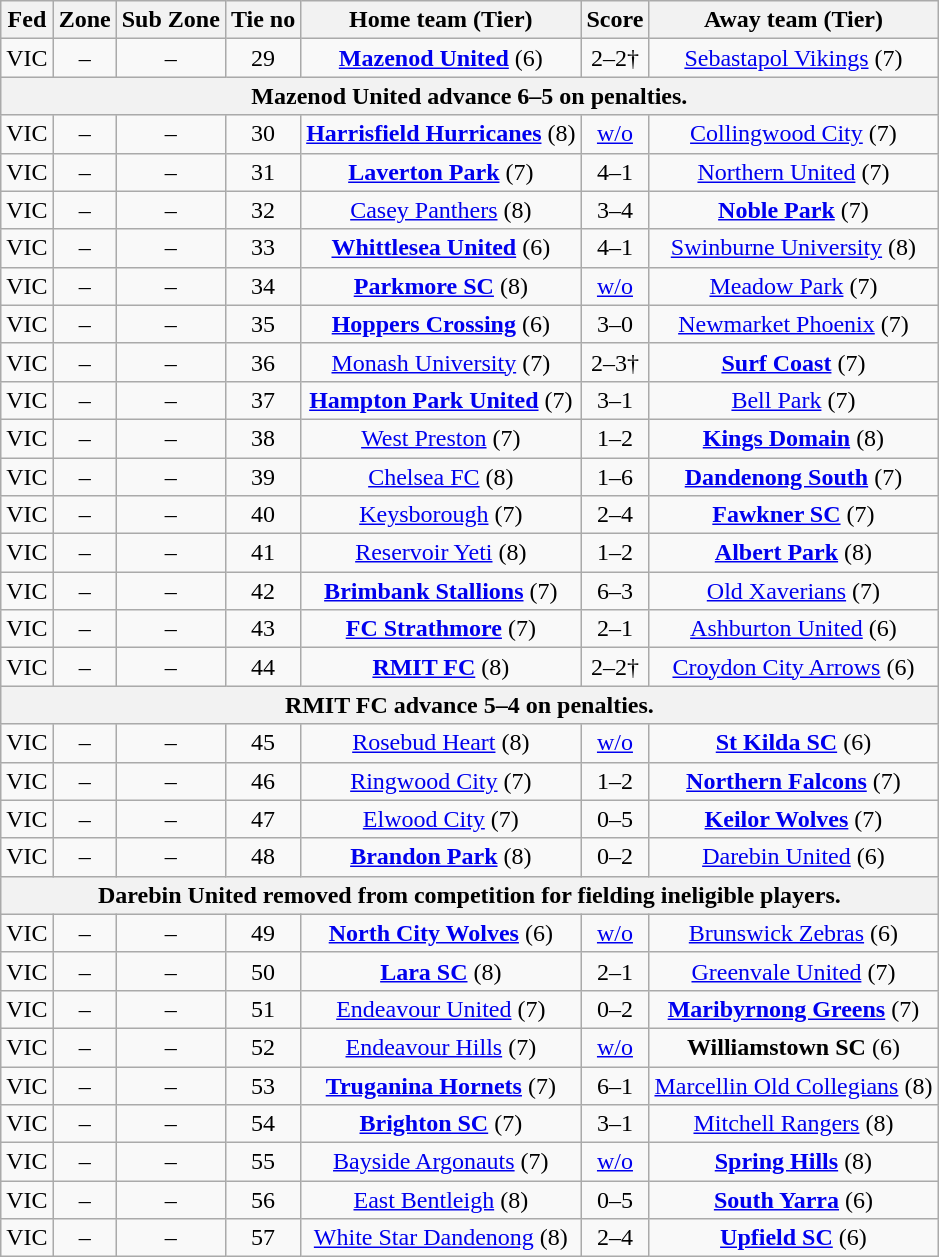<table class="wikitable" style="text-align:center">
<tr>
<th>Fed</th>
<th>Zone</th>
<th>Sub Zone</th>
<th>Tie no</th>
<th>Home team (Tier)</th>
<th>Score</th>
<th>Away team (Tier)</th>
</tr>
<tr>
<td>VIC</td>
<td>–</td>
<td>–</td>
<td>29</td>
<td><strong><a href='#'>Mazenod United</a></strong> (6)</td>
<td>2–2†</td>
<td><a href='#'>Sebastapol Vikings</a> (7)</td>
</tr>
<tr>
<th colspan=7>Mazenod United advance 6–5 on penalties.</th>
</tr>
<tr>
<td>VIC</td>
<td>–</td>
<td>–</td>
<td>30</td>
<td><strong><a href='#'>Harrisfield Hurricanes</a></strong> (8)</td>
<td><a href='#'>w/o</a></td>
<td><a href='#'>Collingwood City</a> (7)</td>
</tr>
<tr>
<td>VIC</td>
<td>–</td>
<td>–</td>
<td>31</td>
<td><strong><a href='#'>Laverton Park</a></strong> (7)</td>
<td>4–1</td>
<td><a href='#'>Northern United</a> (7)</td>
</tr>
<tr>
<td>VIC</td>
<td>–</td>
<td>–</td>
<td>32</td>
<td><a href='#'>Casey Panthers</a> (8)</td>
<td>3–4</td>
<td><strong><a href='#'>Noble Park</a></strong> (7)</td>
</tr>
<tr>
<td>VIC</td>
<td>–</td>
<td>–</td>
<td>33</td>
<td><strong><a href='#'>Whittlesea United</a></strong> (6)</td>
<td>4–1</td>
<td><a href='#'>Swinburne University</a> (8)</td>
</tr>
<tr>
<td>VIC</td>
<td>–</td>
<td>–</td>
<td>34</td>
<td><strong><a href='#'>Parkmore SC</a></strong> (8)</td>
<td><a href='#'>w/o</a></td>
<td><a href='#'>Meadow Park</a> (7)</td>
</tr>
<tr>
<td>VIC</td>
<td>–</td>
<td>–</td>
<td>35</td>
<td><strong><a href='#'>Hoppers Crossing</a></strong> (6)</td>
<td>3–0</td>
<td><a href='#'>Newmarket Phoenix</a> (7)</td>
</tr>
<tr>
<td>VIC</td>
<td>–</td>
<td>–</td>
<td>36</td>
<td><a href='#'>Monash University</a> (7)</td>
<td>2–3†</td>
<td><strong><a href='#'>Surf Coast</a></strong> (7)</td>
</tr>
<tr>
<td>VIC</td>
<td>–</td>
<td>–</td>
<td>37</td>
<td><strong><a href='#'>Hampton Park United</a></strong> (7)</td>
<td>3–1</td>
<td><a href='#'>Bell Park</a> (7)</td>
</tr>
<tr>
<td>VIC</td>
<td>–</td>
<td>–</td>
<td>38</td>
<td><a href='#'>West Preston</a> (7)</td>
<td>1–2</td>
<td><strong><a href='#'>Kings Domain</a></strong> (8)</td>
</tr>
<tr>
<td>VIC</td>
<td>–</td>
<td>–</td>
<td>39</td>
<td><a href='#'>Chelsea FC</a> (8)</td>
<td>1–6</td>
<td><strong><a href='#'>Dandenong South</a></strong> (7)</td>
</tr>
<tr>
<td>VIC</td>
<td>–</td>
<td>–</td>
<td>40</td>
<td><a href='#'>Keysborough</a> (7)</td>
<td>2–4</td>
<td><strong><a href='#'>Fawkner SC</a></strong> (7)</td>
</tr>
<tr>
<td>VIC</td>
<td>–</td>
<td>–</td>
<td>41</td>
<td><a href='#'>Reservoir Yeti</a> (8)</td>
<td>1–2</td>
<td><strong><a href='#'>Albert Park</a></strong> (8)</td>
</tr>
<tr>
<td>VIC</td>
<td>–</td>
<td>–</td>
<td>42</td>
<td><strong><a href='#'>Brimbank Stallions</a></strong> (7)</td>
<td>6–3</td>
<td><a href='#'>Old Xaverians</a> (7)</td>
</tr>
<tr>
<td>VIC</td>
<td>–</td>
<td>–</td>
<td>43</td>
<td><strong><a href='#'>FC Strathmore</a></strong> (7)</td>
<td>2–1</td>
<td><a href='#'>Ashburton United</a> (6)</td>
</tr>
<tr>
<td>VIC</td>
<td>–</td>
<td>–</td>
<td>44</td>
<td><strong><a href='#'>RMIT FC</a></strong> (8)</td>
<td>2–2†</td>
<td><a href='#'>Croydon City Arrows</a> (6)</td>
</tr>
<tr>
<th colspan=7>RMIT FC advance 5–4 on penalties.</th>
</tr>
<tr>
<td>VIC</td>
<td>–</td>
<td>–</td>
<td>45</td>
<td><a href='#'>Rosebud Heart</a> (8)</td>
<td><a href='#'>w/o</a></td>
<td><strong><a href='#'>St Kilda SC</a></strong> (6)</td>
</tr>
<tr>
<td>VIC</td>
<td>–</td>
<td>–</td>
<td>46</td>
<td><a href='#'>Ringwood City</a> (7)</td>
<td>1–2</td>
<td><strong><a href='#'>Northern Falcons</a></strong> (7)</td>
</tr>
<tr>
<td>VIC</td>
<td>–</td>
<td>–</td>
<td>47</td>
<td><a href='#'>Elwood City</a> (7)</td>
<td>0–5</td>
<td><strong><a href='#'>Keilor Wolves</a></strong> (7)</td>
</tr>
<tr>
<td>VIC</td>
<td>–</td>
<td>–</td>
<td>48</td>
<td><strong><a href='#'>Brandon Park</a></strong> (8)</td>
<td>0–2</td>
<td><a href='#'>Darebin United</a> (6)</td>
</tr>
<tr>
<th colspan=7>Darebin United removed from competition for fielding ineligible players.</th>
</tr>
<tr>
<td>VIC</td>
<td>–</td>
<td>–</td>
<td>49</td>
<td><strong><a href='#'>North City Wolves</a></strong> (6)</td>
<td><a href='#'>w/o</a></td>
<td><a href='#'>Brunswick Zebras</a> (6)</td>
</tr>
<tr>
<td>VIC</td>
<td>–</td>
<td>–</td>
<td>50</td>
<td><strong><a href='#'>Lara SC</a></strong> (8)</td>
<td>2–1</td>
<td><a href='#'>Greenvale United</a> (7)</td>
</tr>
<tr>
<td>VIC</td>
<td>–</td>
<td>–</td>
<td>51</td>
<td><a href='#'>Endeavour United</a> (7)</td>
<td>0–2</td>
<td><strong><a href='#'>Maribyrnong Greens</a></strong> (7)</td>
</tr>
<tr>
<td>VIC</td>
<td>–</td>
<td>–</td>
<td>52</td>
<td><a href='#'>Endeavour Hills</a> (7)</td>
<td><a href='#'>w/o</a></td>
<td><strong>Williamstown SC</strong> (6)</td>
</tr>
<tr>
<td>VIC</td>
<td>–</td>
<td>–</td>
<td>53</td>
<td><strong><a href='#'>Truganina Hornets</a></strong> (7)</td>
<td>6–1</td>
<td><a href='#'>Marcellin Old Collegians</a> (8)</td>
</tr>
<tr>
<td>VIC</td>
<td>–</td>
<td>–</td>
<td>54</td>
<td><strong><a href='#'>Brighton SC</a></strong> (7)</td>
<td>3–1</td>
<td><a href='#'>Mitchell Rangers</a> (8)</td>
</tr>
<tr>
<td>VIC</td>
<td>–</td>
<td>–</td>
<td>55</td>
<td><a href='#'>Bayside Argonauts</a> (7)</td>
<td><a href='#'>w/o</a></td>
<td><strong><a href='#'>Spring Hills</a></strong> (8)</td>
</tr>
<tr>
<td>VIC</td>
<td>–</td>
<td>–</td>
<td>56</td>
<td><a href='#'>East Bentleigh</a> (8)</td>
<td>0–5</td>
<td><strong><a href='#'>South Yarra</a></strong> (6)</td>
</tr>
<tr>
<td>VIC</td>
<td>–</td>
<td>–</td>
<td>57</td>
<td><a href='#'>White Star Dandenong</a> (8)</td>
<td>2–4</td>
<td><strong><a href='#'>Upfield SC</a></strong> (6)</td>
</tr>
</table>
